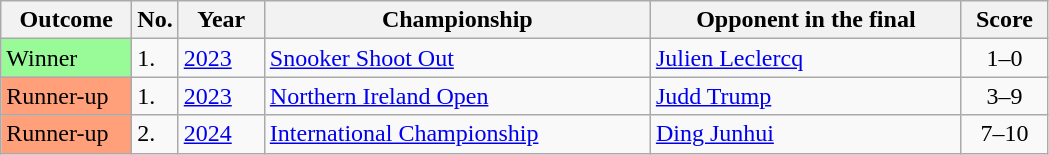<table class="sortable wikitable">
<tr>
<th width="80">Outcome</th>
<th width="20">No.</th>
<th width="50">Year</th>
<th width="250">Championship</th>
<th width="200">Opponent in the final</th>
<th width="50">Score</th>
</tr>
<tr>
<td style="background:#98fb98;">Winner</td>
<td>1.</td>
<td><a href='#'>2023</a></td>
<td><a href='#'>Snooker Shoot Out</a></td>
<td> <a href='#'>Julien Leclercq</a></td>
<td align="center">1–0</td>
</tr>
<tr>
<td style="background:#ffa07a;">Runner-up</td>
<td>1.</td>
<td><a href='#'>2023</a></td>
<td><a href='#'>Northern Ireland Open</a></td>
<td> <a href='#'>Judd Trump</a></td>
<td align="center">3–9</td>
</tr>
<tr>
<td style="background:#ffa07a;">Runner-up</td>
<td>2.</td>
<td><a href='#'>2024</a></td>
<td><a href='#'>International Championship</a></td>
<td> <a href='#'>Ding Junhui</a></td>
<td align="center">7–10</td>
</tr>
</table>
